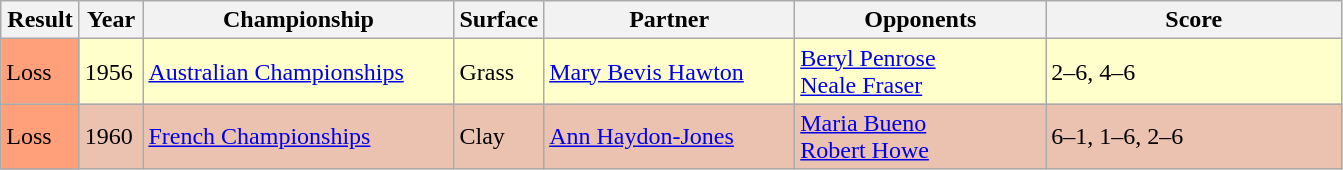<table class="sortable wikitable">
<tr>
<th style="width:45px">Result</th>
<th style="width:35px">Year</th>
<th style="width:200px">Championship</th>
<th style="width:50px">Surface</th>
<th style="width:160px">Partner</th>
<th style="width:160px">Opponents</th>
<th style="width:190px" class="unsortable">Score</th>
</tr>
<tr style="background:#ffc;">
<td style="background:#ffa07a;">Loss</td>
<td>1956</td>
<td><a href='#'>Australian Championships</a></td>
<td>Grass</td>
<td> <a href='#'>Mary Bevis Hawton</a></td>
<td> <a href='#'>Beryl Penrose</a> <br> <a href='#'>Neale Fraser</a></td>
<td>2–6, 4–6</td>
</tr>
<tr style="background:#ebc2af;">
<td style="background:#ffa07a;">Loss</td>
<td>1960</td>
<td><a href='#'>French Championships</a></td>
<td>Clay</td>
<td> <a href='#'>Ann Haydon-Jones</a></td>
<td> <a href='#'>Maria Bueno</a> <br>  <a href='#'>Robert Howe</a></td>
<td>6–1, 1–6, 2–6</td>
</tr>
</table>
